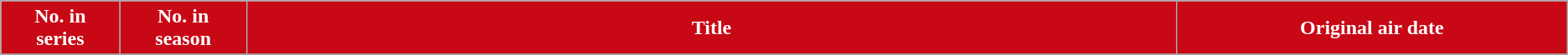<table class="wikitable plainrowheaders">
<tr>
<th style="background:#c80815; color:#fff; width:1%;">No. in<br>series</th>
<th style="background:#c80815; color:#fff; width:1%;">No. in<br>season</th>
<th style="background:#c80815; color:#fff; width:12%;">Title</th>
<th style="background:#c80815; color:#fff; width:5%;">Original air date</th>
</tr>
<tr style="background:#fff;"|>
</tr>
</table>
